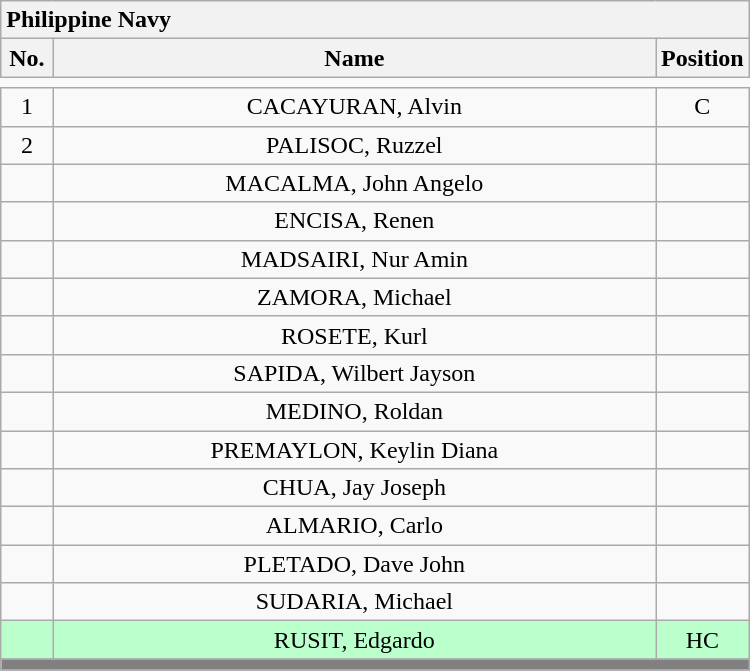<table class='wikitable mw-collapsible mw-collapsed' style='text-align: center; width: 500px; border: none;'>
<tr>
<th style='text-align: left;' colspan=3>Philippine Navy</th>
</tr>
<tr>
<th style='width: 7%;'>No.</th>
<th>Name</th>
<th style='width: 10%;'>Position</th>
</tr>
<tr>
<td style='border: none;'></td>
</tr>
<tr>
<td>1</td>
<td>CACAYURAN, Alvin</td>
<td>C</td>
</tr>
<tr>
<td>2</td>
<td>PALISOC, Ruzzel</td>
<td></td>
</tr>
<tr>
<td></td>
<td>MACALMA, John Angelo</td>
<td></td>
</tr>
<tr>
<td></td>
<td>ENCISA, Renen</td>
<td></td>
</tr>
<tr>
<td></td>
<td>MADSAIRI, Nur Amin</td>
<td></td>
</tr>
<tr>
<td></td>
<td>ZAMORA, Michael</td>
<td></td>
</tr>
<tr>
<td></td>
<td>ROSETE, Kurl</td>
<td></td>
</tr>
<tr>
<td></td>
<td>SAPIDA, Wilbert Jayson</td>
<td></td>
</tr>
<tr>
<td></td>
<td>MEDINO, Roldan</td>
<td></td>
</tr>
<tr>
<td></td>
<td>PREMAYLON, Keylin Diana</td>
<td></td>
</tr>
<tr>
<td></td>
<td>CHUA, Jay Joseph</td>
<td></td>
</tr>
<tr>
<td></td>
<td>ALMARIO, Carlo</td>
<td></td>
</tr>
<tr>
<td></td>
<td>PLETADO, Dave John</td>
<td></td>
</tr>
<tr>
<td></td>
<td>SUDARIA, Michael</td>
<td></td>
</tr>
<tr bgcolor=#BBFFCC>
<td></td>
<td>RUSIT, Edgardo</td>
<td>HC</td>
</tr>
<tr>
<th style='background: grey;' colspan=3></th>
</tr>
</table>
